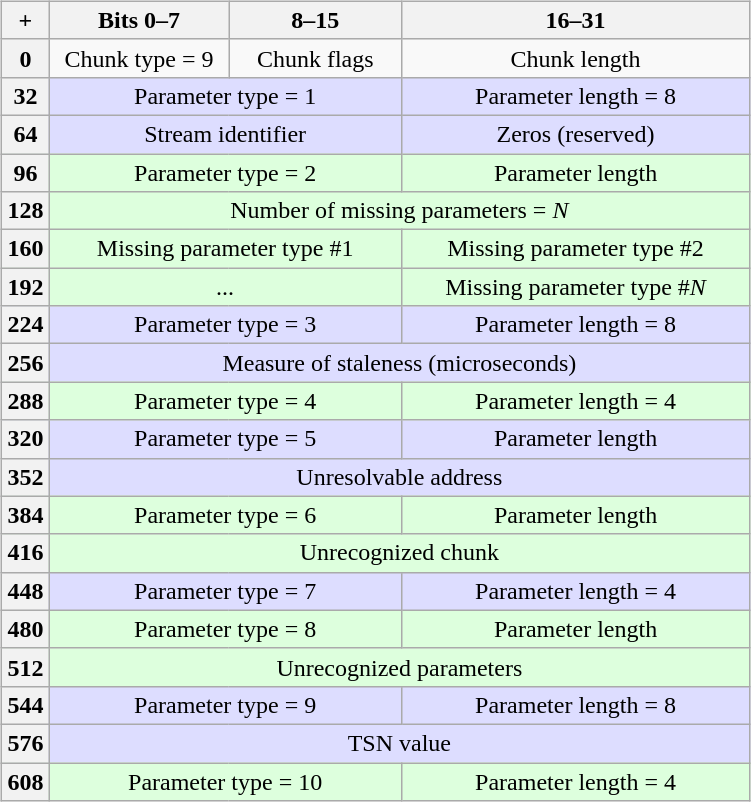<table align="right" width="40%">
<tr>
<td><br><table class="wikitable" style="margin: 0 auto; text-align: center; white-space: nowrap">
<tr>
<th>+</th>
<th colspan="8" width="25%">Bits 0–7</th>
<th colspan="8" width="25%">8–15</th>
<th colspan="16" width="50%">16–31</th>
</tr>
<tr>
<th>0</th>
<td colspan="8">Chunk type = 9</td>
<td colspan="8">Chunk flags</td>
<td colspan="16">Chunk length</td>
</tr>
<tr bgcolor="#DDDDFF">
<th>32</th>
<td colspan="16">Parameter type = 1</td>
<td colspan="16">Parameter length = 8</td>
</tr>
<tr bgcolor="#DDDDFF">
<th>64</th>
<td colspan="16">Stream identifier</td>
<td colspan="16">Zeros (reserved)</td>
</tr>
<tr bgcolor="#DDFFDD">
<th>96</th>
<td colspan="16">Parameter type = 2</td>
<td colspan="16">Parameter length</td>
</tr>
<tr bgcolor="#DDFFDD">
<th>128</th>
<td colspan="32">Number of missing parameters = <em>N</em></td>
</tr>
<tr bgcolor="#DDFFDD">
<th>160</th>
<td colspan="16">Missing parameter type #1</td>
<td colspan="16">Missing parameter type #2</td>
</tr>
<tr bgcolor="#DDFFDD">
<th>192</th>
<td colspan="16">...</td>
<td colspan="16">Missing parameter type #<em>N</em></td>
</tr>
<tr bgcolor="#DDDDFF">
<th>224</th>
<td colspan="16">Parameter type = 3</td>
<td colspan="16">Parameter length = 8</td>
</tr>
<tr bgcolor="#DDDDFF">
<th>256</th>
<td colspan="32">Measure of staleness (microseconds)</td>
</tr>
<tr bgcolor="#DDFFDD">
<th>288</th>
<td colspan="16">Parameter type = 4</td>
<td colspan="16">Parameter length = 4</td>
</tr>
<tr bgcolor="#DDDDFF">
<th>320</th>
<td colspan="16">Parameter type = 5</td>
<td colspan="16">Parameter length</td>
</tr>
<tr bgcolor="#DDDDFF">
<th>352</th>
<td colspan="32">Unresolvable address</td>
</tr>
<tr bgcolor="#DDFFDD">
<th>384</th>
<td colspan="16">Parameter type = 6</td>
<td colspan="16">Parameter length</td>
</tr>
<tr bgcolor="#DDFFDD">
<th>416</th>
<td colspan="32">Unrecognized chunk</td>
</tr>
<tr bgcolor="#DDDDFF">
<th>448</th>
<td colspan="16">Parameter type = 7</td>
<td colspan="16">Parameter length = 4</td>
</tr>
<tr bgcolor="#DDFFDD">
<th>480</th>
<td colspan="16">Parameter type = 8</td>
<td colspan="16">Parameter length</td>
</tr>
<tr bgcolor="#DDFFDD">
<th>512</th>
<td colspan="32">Unrecognized parameters</td>
</tr>
<tr bgcolor="#DDDDFF">
<th>544</th>
<td colspan="16">Parameter type = 9</td>
<td colspan="16">Parameter length = 8</td>
</tr>
<tr bgcolor="#DDDDFF">
<th>576</th>
<td colspan="32">TSN value</td>
</tr>
<tr bgcolor="#DDFFDD">
<th>608</th>
<td colspan="16">Parameter type = 10</td>
<td colspan="16">Parameter length = 4</td>
</tr>
</table>
</td>
</tr>
</table>
